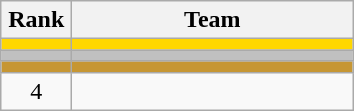<table class="wikitable" style="text-align:center;">
<tr>
<th width=40>Rank</th>
<th width=180>Team</th>
</tr>
<tr bgcolor="gold">
<td></td>
<td style="text-align:left;"></td>
</tr>
<tr bgcolor="silver">
<td></td>
<td style="text-align:left;"></td>
</tr>
<tr bgcolor="#C69633">
<td></td>
<td style="text-align:left;"></td>
</tr>
<tr>
<td>4</td>
<td style="text-align:left;"></td>
</tr>
</table>
